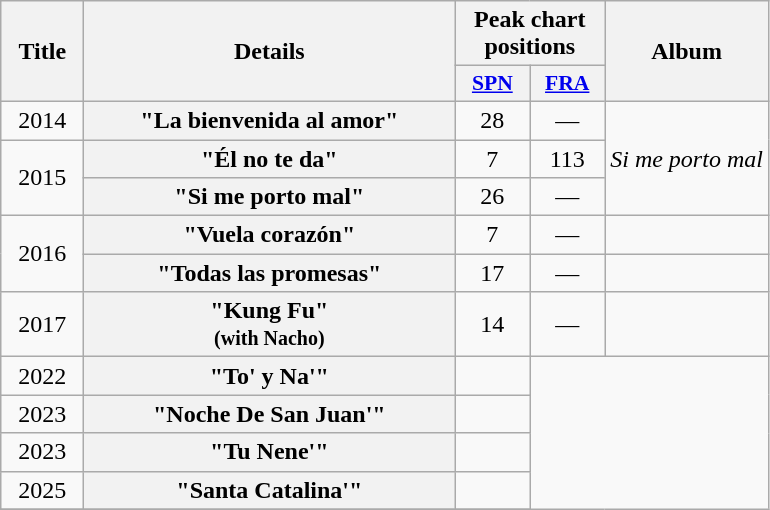<table class="wikitable plainrowheaders" style="text-align:center">
<tr>
<th scope="col" rowspan="2" style="width:3em;">Title</th>
<th scope="col" rowspan="2" style="width:15em;">Details</th>
<th scope="col" colspan="2">Peak chart positions</th>
<th scope="col" rowspan="2">Album</th>
</tr>
<tr>
<th scope="col" style="width:3em;font-size:90%;"><a href='#'>SPN</a><br></th>
<th scope="col" style="width:3em;font-size:90%;"><a href='#'>FRA</a><br></th>
</tr>
<tr>
<td>2014</td>
<th scope="row">"La bienvenida al amor"</th>
<td>28</td>
<td>—</td>
<td rowspan="3"><em>Si me porto mal</em></td>
</tr>
<tr>
<td rowspan="2">2015</td>
<th scope="row">"Él no te da"</th>
<td>7</td>
<td>113</td>
</tr>
<tr>
<th scope="row">"Si me porto mal"</th>
<td>26</td>
<td>—</td>
</tr>
<tr>
<td rowspan="2">2016</td>
<th scope="row">"Vuela corazón"</th>
<td>7</td>
<td>—</td>
<td></td>
</tr>
<tr>
<th scope="row">"Todas las promesas"</th>
<td>17</td>
<td>—</td>
<td></td>
</tr>
<tr>
<td>2017</td>
<th scope="row">"Kung Fu"<br><small>(with Nacho)</small></th>
<td>14<br></td>
<td>—</td>
<td></td>
</tr>
<tr>
<td>2022</td>
<th scope="row">"To' y Na'"</th>
<td></td>
</tr>
<tr>
<td>2023</td>
<th scope="row">"Noche De San Juan'"</th>
<td></td>
</tr>
<tr>
<td>2023</td>
<th scope="row">"Tu Nene'"</th>
<td></td>
</tr>
<tr>
<td>2025</td>
<th scope="row">"Santa Catalina'"</th>
<td></td>
</tr>
<tr>
</tr>
</table>
